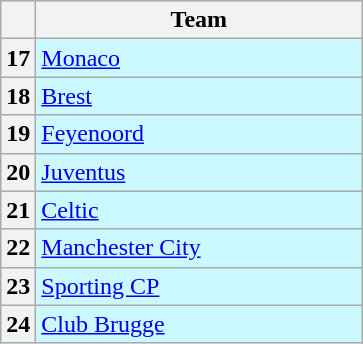<table class="wikitable" style="white-space:nowrap; background-color:#CCF9FF">
<tr>
<th></th>
<th style="width:210px">Team</th>
</tr>
<tr>
<th>17</th>
<td> <a href='#'>Monaco</a></td>
</tr>
<tr>
<th>18</th>
<td> <a href='#'>Brest</a></td>
</tr>
<tr>
<th>19</th>
<td> <a href='#'>Feyenoord</a></td>
</tr>
<tr>
<th>20</th>
<td> <a href='#'>Juventus</a></td>
</tr>
<tr>
<th>21</th>
<td> <a href='#'>Celtic</a></td>
</tr>
<tr>
<th>22</th>
<td> <a href='#'>Manchester City</a></td>
</tr>
<tr>
<th>23</th>
<td> <a href='#'>Sporting CP</a></td>
</tr>
<tr>
<th>24</th>
<td> <a href='#'>Club Brugge</a></td>
</tr>
</table>
